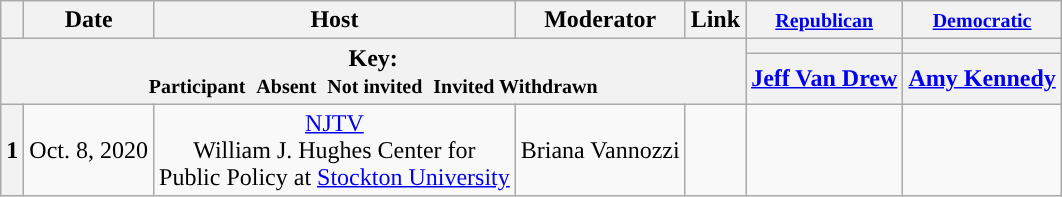<table class="wikitable" style="text-align:center;">
<tr>
<th scope="col"></th>
<th scope="col">Date</th>
<th scope="col">Host</th>
<th scope="col">Moderator</th>
<th scope="col">Link</th>
<th scope="col"><small><a href='#'>Republican</a></small></th>
<th scope="col"><small><a href='#'>Democratic</a></small></th>
</tr>
<tr>
<th colspan="5" rowspan="2">Key:<br> <small>Participant </small>  <small>Absent </small>  <small>Not invited </small>  <small>Invited  Withdrawn</small></th>
<th scope="col" style="background:"></th>
<th scope="col" style="background:"></th>
</tr>
<tr>
<th scope="col"><a href='#'>Jeff Van Drew</a></th>
<th scope="col"><a href='#'>Amy Kennedy</a></th>
</tr>
<tr>
<th>1</th>
<td style="white-space:nowrap;">Oct. 8, 2020</td>
<td style="white-space:nowrap;"><a href='#'>NJTV</a><br>William J. Hughes Center for<br>Public Policy at <a href='#'>Stockton University</a></td>
<td style="white-space:nowrap;">Briana Vannozzi</td>
<td style="white-space:nowrap;"></td>
<td></td>
<td></td>
</tr>
</table>
